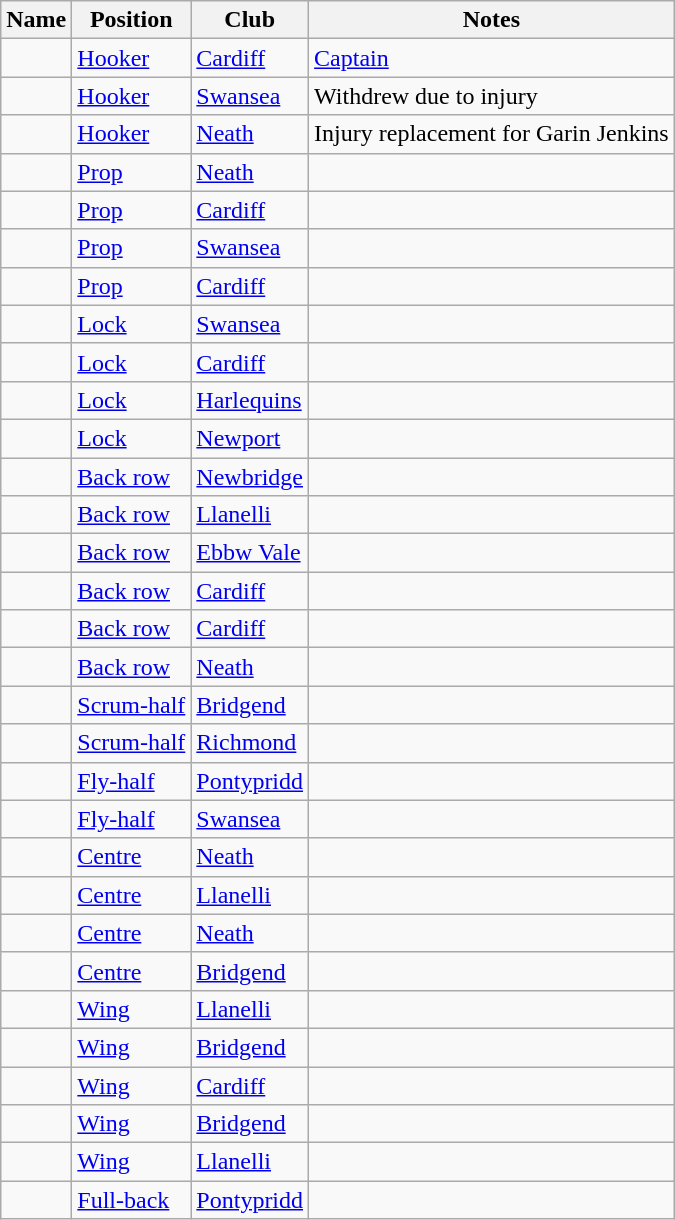<table class="wikitable sortable">
<tr>
<th>Name</th>
<th>Position</th>
<th>Club</th>
<th class="unsortable">Notes</th>
</tr>
<tr>
<td></td>
<td><a href='#'>Hooker</a></td>
<td><a href='#'>Cardiff</a></td>
<td><a href='#'>Captain</a></td>
</tr>
<tr>
<td></td>
<td><a href='#'>Hooker</a></td>
<td><a href='#'>Swansea</a></td>
<td>Withdrew due to injury</td>
</tr>
<tr>
<td></td>
<td><a href='#'>Hooker</a></td>
<td><a href='#'>Neath</a></td>
<td>Injury replacement for Garin Jenkins</td>
</tr>
<tr>
<td></td>
<td><a href='#'>Prop</a></td>
<td><a href='#'>Neath</a></td>
<td></td>
</tr>
<tr>
<td></td>
<td><a href='#'>Prop</a></td>
<td><a href='#'>Cardiff</a></td>
<td></td>
</tr>
<tr>
<td></td>
<td><a href='#'>Prop</a></td>
<td><a href='#'>Swansea</a></td>
<td></td>
</tr>
<tr>
<td></td>
<td><a href='#'>Prop</a></td>
<td><a href='#'>Cardiff</a></td>
<td></td>
</tr>
<tr>
<td></td>
<td><a href='#'>Lock</a></td>
<td><a href='#'>Swansea</a></td>
<td></td>
</tr>
<tr>
<td></td>
<td><a href='#'>Lock</a></td>
<td><a href='#'>Cardiff</a></td>
<td></td>
</tr>
<tr>
<td></td>
<td><a href='#'>Lock</a></td>
<td><a href='#'>Harlequins</a></td>
<td></td>
</tr>
<tr>
<td></td>
<td><a href='#'>Lock</a></td>
<td><a href='#'>Newport</a></td>
<td></td>
</tr>
<tr>
<td></td>
<td><a href='#'>Back row</a></td>
<td><a href='#'>Newbridge</a></td>
<td></td>
</tr>
<tr>
<td></td>
<td><a href='#'>Back row</a></td>
<td><a href='#'>Llanelli</a></td>
<td></td>
</tr>
<tr>
<td></td>
<td><a href='#'>Back row</a></td>
<td><a href='#'>Ebbw Vale</a></td>
<td></td>
</tr>
<tr>
<td></td>
<td><a href='#'>Back row</a></td>
<td><a href='#'>Cardiff</a></td>
<td></td>
</tr>
<tr>
<td></td>
<td><a href='#'>Back row</a></td>
<td><a href='#'>Cardiff</a></td>
<td></td>
</tr>
<tr>
<td></td>
<td><a href='#'>Back row</a></td>
<td><a href='#'>Neath</a></td>
<td></td>
</tr>
<tr>
<td></td>
<td><a href='#'>Scrum-half</a></td>
<td><a href='#'>Bridgend</a></td>
<td></td>
</tr>
<tr>
<td></td>
<td><a href='#'>Scrum-half</a></td>
<td><a href='#'>Richmond</a></td>
<td></td>
</tr>
<tr>
<td></td>
<td><a href='#'>Fly-half</a></td>
<td><a href='#'>Pontypridd</a></td>
<td></td>
</tr>
<tr>
<td></td>
<td><a href='#'>Fly-half</a></td>
<td><a href='#'>Swansea</a></td>
<td></td>
</tr>
<tr>
<td></td>
<td><a href='#'>Centre</a></td>
<td><a href='#'>Neath</a></td>
<td></td>
</tr>
<tr>
<td></td>
<td><a href='#'>Centre</a></td>
<td><a href='#'>Llanelli</a></td>
<td></td>
</tr>
<tr>
<td></td>
<td><a href='#'>Centre</a></td>
<td><a href='#'>Neath</a></td>
<td></td>
</tr>
<tr>
<td></td>
<td><a href='#'>Centre</a></td>
<td><a href='#'>Bridgend</a></td>
<td></td>
</tr>
<tr>
<td></td>
<td><a href='#'>Wing</a></td>
<td><a href='#'>Llanelli</a></td>
<td></td>
</tr>
<tr>
<td></td>
<td><a href='#'>Wing</a></td>
<td><a href='#'>Bridgend</a></td>
<td></td>
</tr>
<tr>
<td></td>
<td><a href='#'>Wing</a></td>
<td><a href='#'>Cardiff</a></td>
<td></td>
</tr>
<tr>
<td></td>
<td><a href='#'>Wing</a></td>
<td><a href='#'>Bridgend</a></td>
<td></td>
</tr>
<tr>
<td></td>
<td><a href='#'>Wing</a></td>
<td><a href='#'>Llanelli</a></td>
<td></td>
</tr>
<tr>
<td></td>
<td><a href='#'>Full-back</a></td>
<td><a href='#'>Pontypridd</a></td>
<td></td>
</tr>
</table>
